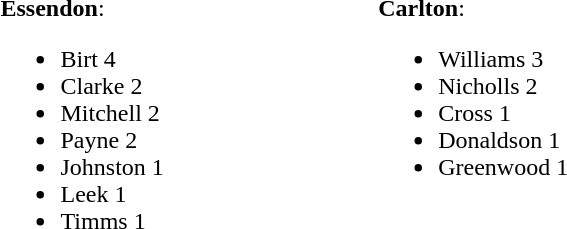<table width="40%">
<tr>
<td valign="top" width="30%"><br><strong>Essendon</strong>:<ul><li>Birt 4</li><li>Clarke 2</li><li>Mitchell 2</li><li>Payne 2</li><li>Johnston 1</li><li>Leek 1</li><li>Timms 1</li></ul></td>
<td valign="top" width="30%"><br><strong>Carlton</strong>:<ul><li>Williams 3</li><li>Nicholls 2</li><li>Cross 1</li><li>Donaldson 1</li><li>Greenwood 1</li></ul></td>
</tr>
</table>
